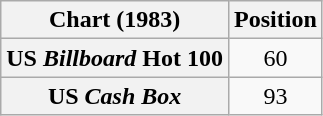<table class="wikitable plainrowheaders" style="text-align:center">
<tr>
<th>Chart (1983)</th>
<th>Position</th>
</tr>
<tr>
<th scope="row">US <em>Billboard</em> Hot 100</th>
<td>60</td>
</tr>
<tr>
<th scope="row">US <em>Cash Box</em></th>
<td>93</td>
</tr>
</table>
